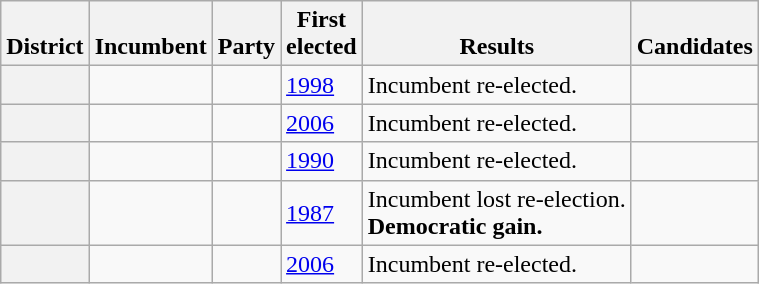<table class="wikitable sortable">
<tr valign=bottom>
<th>District</th>
<th>Incumbent</th>
<th>Party</th>
<th>First<br>elected</th>
<th>Results</th>
<th>Candidates</th>
</tr>
<tr>
<th></th>
<td></td>
<td></td>
<td><a href='#'>1998</a></td>
<td>Incumbent re-elected.</td>
<td nowrap></td>
</tr>
<tr>
<th></th>
<td></td>
<td></td>
<td><a href='#'>2006</a></td>
<td>Incumbent re-elected.</td>
<td nowrap></td>
</tr>
<tr>
<th></th>
<td></td>
<td></td>
<td><a href='#'>1990</a></td>
<td>Incumbent re-elected.</td>
<td nowrap></td>
</tr>
<tr>
<th></th>
<td></td>
<td></td>
<td><a href='#'>1987</a></td>
<td>Incumbent lost re-election.<br><strong>Democratic gain.</strong></td>
<td nowrap></td>
</tr>
<tr>
<th></th>
<td></td>
<td></td>
<td><a href='#'>2006</a></td>
<td>Incumbent re-elected.</td>
<td nowrap></td>
</tr>
</table>
